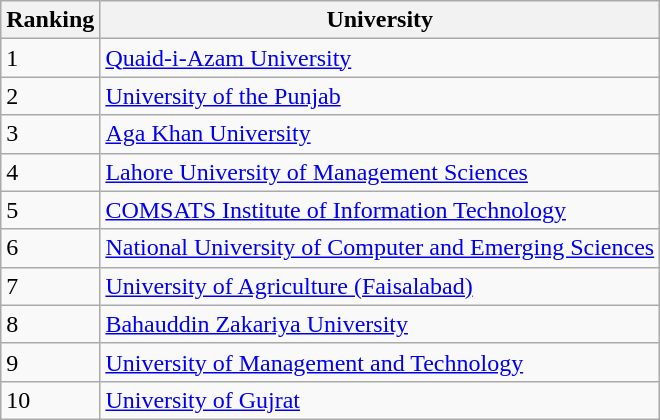<table class="wikitable sortable" style = "text-align: centre;">
<tr>
<th>Ranking</th>
<th>University</th>
</tr>
<tr>
<td>1</td>
<td><a href='#'>Quaid-i-Azam University</a></td>
</tr>
<tr>
<td>2</td>
<td><a href='#'>University of the Punjab</a></td>
</tr>
<tr>
<td>3</td>
<td><a href='#'>Aga Khan University</a></td>
</tr>
<tr>
<td>4</td>
<td><a href='#'>Lahore University of Management Sciences</a></td>
</tr>
<tr>
<td>5</td>
<td><a href='#'>COMSATS Institute of Information Technology</a></td>
</tr>
<tr>
<td>6</td>
<td><a href='#'>National University of Computer and Emerging Sciences</a></td>
</tr>
<tr>
<td>7</td>
<td><a href='#'>University of Agriculture (Faisalabad)</a></td>
</tr>
<tr>
<td>8</td>
<td><a href='#'>Bahauddin Zakariya University</a></td>
</tr>
<tr>
<td>9</td>
<td><a href='#'>University of Management and Technology</a></td>
</tr>
<tr>
<td>10</td>
<td><a href='#'>University of Gujrat</a></td>
</tr>
</table>
